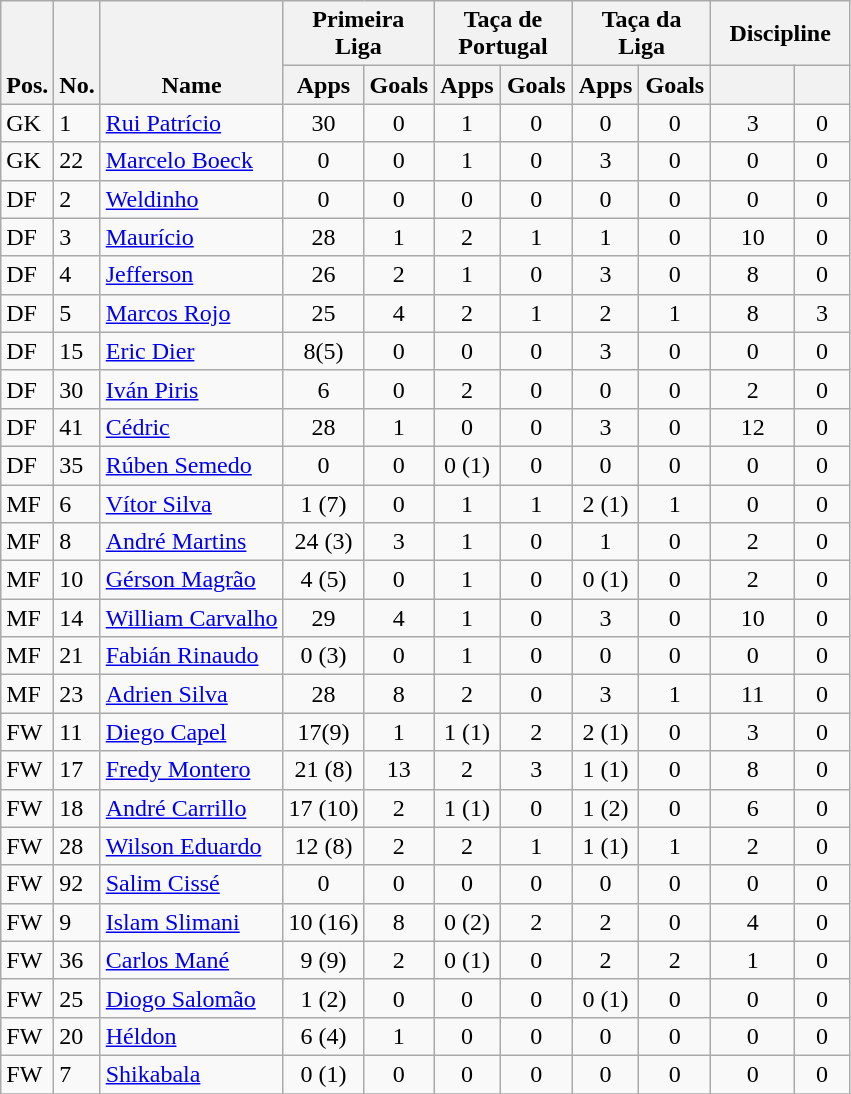<table class="wikitable" style="text-align:center">
<tr>
<th rowspan="2" valign="bottom">Pos.</th>
<th rowspan="2" valign="bottom">No.</th>
<th rowspan="2" valign="bottom">Name</th>
<th colspan="2" width="85">Primeira Liga</th>
<th colspan="2" width="85">Taça de Portugal</th>
<th colspan="2" width="85">Taça da Liga</th>
<th colspan="2" width="85">Discipline</th>
</tr>
<tr>
<th>Apps</th>
<th>Goals</th>
<th>Apps</th>
<th>Goals</th>
<th>Apps</th>
<th>Goals</th>
<th></th>
<th></th>
</tr>
<tr>
<td align="left">GK</td>
<td align="left">1</td>
<td align="left"> <a href='#'>Rui Patrício</a></td>
<td>30</td>
<td>0</td>
<td>1</td>
<td>0</td>
<td>0</td>
<td>0</td>
<td>3</td>
<td>0</td>
</tr>
<tr>
<td align="left">GK</td>
<td align="left">22</td>
<td align="left"> <a href='#'>Marcelo Boeck</a></td>
<td>0</td>
<td>0</td>
<td>1</td>
<td>0</td>
<td>3</td>
<td>0</td>
<td>0</td>
<td>0</td>
</tr>
<tr>
<td align="left">DF</td>
<td align="left">2</td>
<td align="left"> <a href='#'>Weldinho</a></td>
<td>0</td>
<td>0</td>
<td>0</td>
<td>0</td>
<td>0</td>
<td>0</td>
<td>0</td>
<td>0</td>
</tr>
<tr>
<td align="left">DF</td>
<td align="left">3</td>
<td align="left"> <a href='#'>Maurício</a></td>
<td>28</td>
<td>1</td>
<td>2</td>
<td>1</td>
<td>1</td>
<td>0</td>
<td>10</td>
<td>0</td>
</tr>
<tr>
<td align="left">DF</td>
<td align="left">4</td>
<td align="left"> <a href='#'>Jefferson</a></td>
<td>26</td>
<td>2</td>
<td>1</td>
<td>0</td>
<td>3</td>
<td>0</td>
<td>8</td>
<td>0</td>
</tr>
<tr>
<td align="left">DF</td>
<td align="left">5</td>
<td align="left"> <a href='#'>Marcos Rojo</a></td>
<td>25</td>
<td>4</td>
<td>2</td>
<td>1</td>
<td>2</td>
<td>1</td>
<td>8</td>
<td>3</td>
</tr>
<tr>
<td align="left">DF</td>
<td align="left">15</td>
<td align="left"> <a href='#'>Eric Dier</a></td>
<td>8(5)</td>
<td>0</td>
<td>0</td>
<td>0</td>
<td>3</td>
<td>0</td>
<td>0</td>
<td>0</td>
</tr>
<tr>
<td align="left">DF</td>
<td align="left">30</td>
<td align="left"> <a href='#'>Iván Piris</a></td>
<td>6</td>
<td>0</td>
<td>2</td>
<td>0</td>
<td>0</td>
<td>0</td>
<td>2</td>
<td>0</td>
</tr>
<tr>
<td align="left">DF</td>
<td align="left">41</td>
<td align="left"> <a href='#'>Cédric</a></td>
<td>28</td>
<td>1</td>
<td>0</td>
<td>0</td>
<td>3</td>
<td>0</td>
<td>12</td>
<td>0</td>
</tr>
<tr>
<td align="left">DF</td>
<td align="left">35</td>
<td align="left"> <a href='#'>Rúben Semedo</a></td>
<td>0</td>
<td>0</td>
<td>0 (1)</td>
<td>0</td>
<td>0</td>
<td>0</td>
<td>0</td>
<td>0</td>
</tr>
<tr>
<td align="left">MF</td>
<td align="left">6</td>
<td align="left"> <a href='#'>Vítor Silva</a></td>
<td>1 (7)</td>
<td>0</td>
<td>1</td>
<td>1</td>
<td>2 (1)</td>
<td>1</td>
<td>0</td>
<td>0</td>
</tr>
<tr>
<td align="left">MF</td>
<td align="left">8</td>
<td align="left"> <a href='#'>André Martins</a></td>
<td>24 (3)</td>
<td>3</td>
<td>1</td>
<td>0</td>
<td>1</td>
<td>0</td>
<td>2</td>
<td>0</td>
</tr>
<tr>
<td align="left">MF</td>
<td align="left">10</td>
<td align="left"> <a href='#'>Gérson Magrão</a></td>
<td>4 (5)</td>
<td>0</td>
<td>1</td>
<td>0</td>
<td>0 (1)</td>
<td>0</td>
<td>2</td>
<td>0</td>
</tr>
<tr>
<td align="left">MF</td>
<td align="left">14</td>
<td align="left"> <a href='#'>William Carvalho</a></td>
<td>29</td>
<td>4</td>
<td>1</td>
<td>0</td>
<td>3</td>
<td>0</td>
<td>10</td>
<td>0</td>
</tr>
<tr>
<td align="left">MF</td>
<td align="left">21</td>
<td align="left"> <a href='#'>Fabián Rinaudo</a></td>
<td>0 (3)</td>
<td>0</td>
<td>1</td>
<td>0</td>
<td>0</td>
<td>0</td>
<td>0</td>
<td>0</td>
</tr>
<tr>
<td align="left">MF</td>
<td align="left">23</td>
<td align="left"> <a href='#'>Adrien Silva</a></td>
<td>28</td>
<td>8</td>
<td>2</td>
<td>0</td>
<td>3</td>
<td>1</td>
<td>11</td>
<td>0</td>
</tr>
<tr>
<td align="left">FW</td>
<td align="left">11</td>
<td align="left"> <a href='#'>Diego Capel</a></td>
<td>17(9)</td>
<td>1</td>
<td>1 (1)</td>
<td>2</td>
<td>2 (1)</td>
<td>0</td>
<td>3</td>
<td>0</td>
</tr>
<tr>
<td align="left">FW</td>
<td align="left">17</td>
<td align="left"> <a href='#'>Fredy Montero</a></td>
<td>21 (8)</td>
<td>13</td>
<td>2</td>
<td>3</td>
<td>1 (1)</td>
<td>0</td>
<td>8</td>
<td>0</td>
</tr>
<tr>
<td align="left">FW</td>
<td align="left">18</td>
<td align="left"> <a href='#'>André Carrillo</a></td>
<td>17 (10)</td>
<td>2</td>
<td>1 (1)</td>
<td>0</td>
<td>1 (2)</td>
<td>0</td>
<td>6</td>
<td>0</td>
</tr>
<tr>
<td align="left">FW</td>
<td align="left">28</td>
<td align="left"> <a href='#'>Wilson Eduardo</a></td>
<td>12 (8)</td>
<td>2</td>
<td>2</td>
<td>1</td>
<td>1 (1)</td>
<td>1</td>
<td>2</td>
<td>0</td>
</tr>
<tr>
<td align="left">FW</td>
<td align="left">92</td>
<td align="left"> <a href='#'>Salim Cissé</a></td>
<td>0</td>
<td>0</td>
<td>0</td>
<td>0</td>
<td>0</td>
<td>0</td>
<td>0</td>
<td>0</td>
</tr>
<tr>
<td align="left">FW</td>
<td align="left">9</td>
<td align="left"> <a href='#'>Islam Slimani</a></td>
<td>10 (16)</td>
<td>8</td>
<td>0 (2)</td>
<td>2</td>
<td>2</td>
<td>0</td>
<td>4</td>
<td>0</td>
</tr>
<tr>
<td align="left">FW</td>
<td align="left">36</td>
<td align="left"> <a href='#'>Carlos Mané</a></td>
<td>9 (9)</td>
<td>2</td>
<td>0 (1)</td>
<td>0</td>
<td>2</td>
<td>2</td>
<td>1</td>
<td>0</td>
</tr>
<tr>
<td align="left">FW</td>
<td align="left">25</td>
<td align="left"> <a href='#'>Diogo Salomão</a></td>
<td>1 (2)</td>
<td>0</td>
<td>0</td>
<td>0</td>
<td>0 (1)</td>
<td>0</td>
<td>0</td>
<td>0</td>
</tr>
<tr>
<td align="left">FW</td>
<td align="left">20</td>
<td align="left"> <a href='#'>Héldon</a></td>
<td>6 (4)</td>
<td>1</td>
<td>0</td>
<td>0</td>
<td>0</td>
<td>0</td>
<td>0</td>
<td>0</td>
</tr>
<tr>
<td align="left">FW</td>
<td align="left">7</td>
<td align="left"> <a href='#'>Shikabala</a></td>
<td>0 (1)</td>
<td>0</td>
<td>0</td>
<td>0</td>
<td>0</td>
<td>0</td>
<td>0</td>
<td>0</td>
</tr>
<tr>
</tr>
</table>
